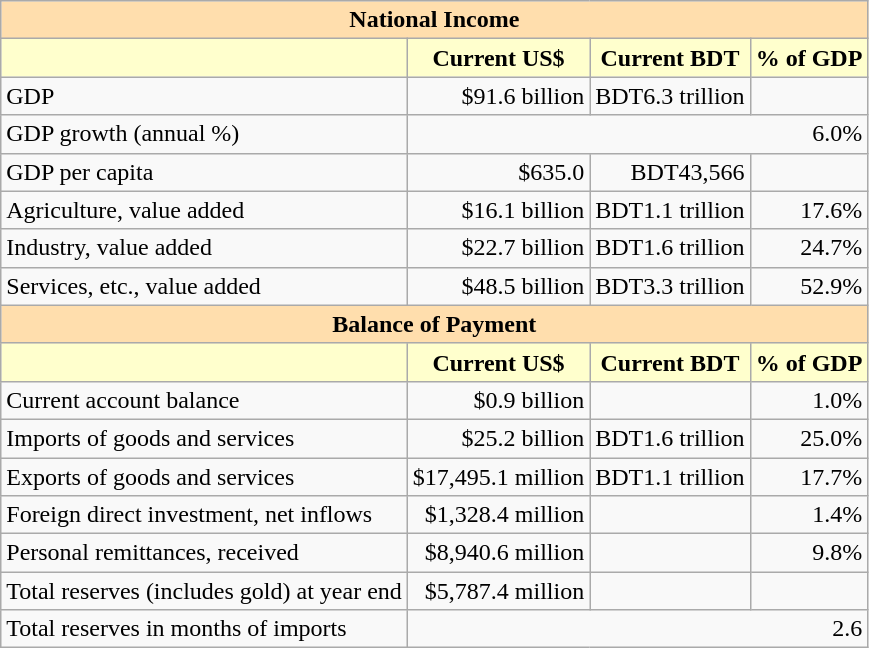<table class="wikitable">
<tr>
<th colspan="4" style="background: #ffdead;">National Income</th>
</tr>
<tr>
<th style="background: #ffffcd;"></th>
<th style="background: #ffffcd;">Current US$</th>
<th style="background: #ffffcd;">Current BDT</th>
<th style="background: #ffffcd;">% of GDP</th>
</tr>
<tr>
<td>GDP</td>
<td style="text-align: right;">$91.6 billion</td>
<td style="text-align: right;">BDT6.3 trillion</td>
<td style="text-align: right;"></td>
</tr>
<tr>
<td>GDP growth (annual %)</td>
<td colspan="3"  style="text-align: right;">6.0%</td>
</tr>
<tr>
<td>GDP per capita</td>
<td style="text-align: right;">$635.0</td>
<td style="text-align: right;">BDT43,566</td>
<td style="text-align: right;"></td>
</tr>
<tr>
<td>Agriculture, value added</td>
<td style="text-align: right;">$16.1 billion</td>
<td style="text-align: right;">BDT1.1 trillion</td>
<td style="text-align: right;">17.6%</td>
</tr>
<tr>
<td>Industry, value added</td>
<td style="text-align: right;">$22.7 billion</td>
<td style="text-align: right;">BDT1.6 trillion</td>
<td style="text-align: right;">24.7%</td>
</tr>
<tr>
<td>Services, etc., value added</td>
<td style="text-align: right;">$48.5 billion</td>
<td style="text-align: right;">BDT3.3 trillion</td>
<td style="text-align: right;">52.9%</td>
</tr>
<tr>
<th colspan="4" style="background: #ffdead;">Balance of Payment</th>
</tr>
<tr>
<th style="background: #ffffcd;"></th>
<th style="background: #ffffcd;">Current US$</th>
<th style="background: #ffffcd;">Current BDT</th>
<th style="background: #ffffcd;">% of GDP</th>
</tr>
<tr>
<td>Current account balance</td>
<td style="text-align: right;">$0.9 billion</td>
<td style="text-align: right;"></td>
<td style="text-align: right;">1.0%</td>
</tr>
<tr>
<td>Imports of goods and services</td>
<td style="text-align: right;">$25.2 billion</td>
<td style="text-align: right;">BDT1.6 trillion</td>
<td style="text-align: right;">25.0%</td>
</tr>
<tr>
<td>Exports of goods and services</td>
<td style="text-align: right;">$17,495.1 million</td>
<td style="text-align: right;">BDT1.1 trillion</td>
<td style="text-align: right;">17.7%</td>
</tr>
<tr>
<td>Foreign direct investment, net inflows</td>
<td style="text-align: right;">$1,328.4 million</td>
<td style="text-align: right;"></td>
<td style="text-align: right;">1.4%</td>
</tr>
<tr>
<td>Personal remittances, received</td>
<td style="text-align: right;">$8,940.6 million</td>
<td style="text-align: right;"></td>
<td style="text-align: right;">9.8%</td>
</tr>
<tr>
<td>Total reserves (includes gold) at year end</td>
<td style="text-align: right;">$5,787.4 million</td>
<td style="text-align: right;"></td>
<td style="text-align: right;"></td>
</tr>
<tr>
<td>Total reserves in months of imports</td>
<td colspan="3"  style="text-align: right;">2.6</td>
</tr>
</table>
